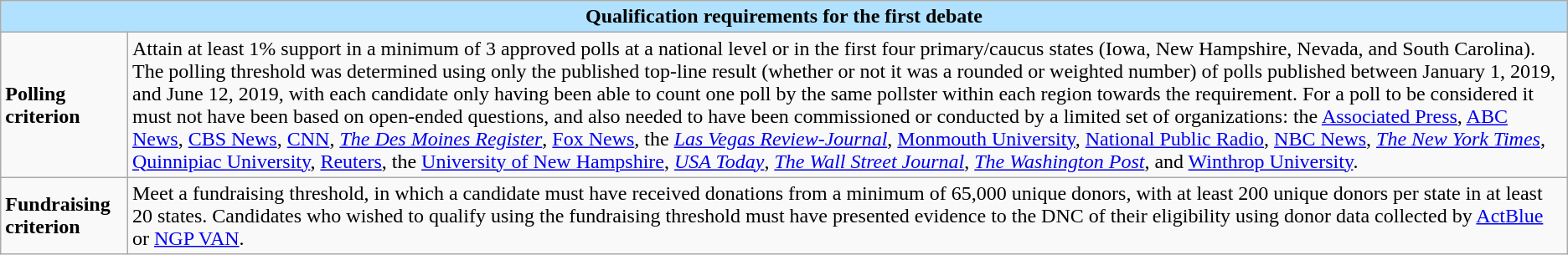<table class="wikitable collapsible collapsed";">
<tr>
<th colspan="2" style="color:black; vertical-align:top; text-align:center; background-color:#B0E2FF;" class="table-no">Qualification requirements for the first debate</th>
</tr>
<tr>
<td><strong>Polling criterion</strong></td>
<td>Attain at least 1% support in a minimum of 3 approved polls at a national level or in the first four primary/caucus states (Iowa, New Hampshire, Nevada, and South Carolina). The polling threshold was determined using only the published top-line result (whether or not it was a rounded or weighted number) of polls published between January 1, 2019, and June 12, 2019, with each candidate only having been able to count one poll by the same pollster within each region towards the requirement. For a poll to be considered it must not have been based on open-ended questions, and also needed to have been commissioned or conducted by a limited set of organizations: the <a href='#'>Associated Press</a>, <a href='#'>ABC News</a>, <a href='#'>CBS News</a>, <a href='#'>CNN</a>, <em><a href='#'>The Des Moines Register</a></em>, <a href='#'>Fox News</a>, the <em><a href='#'>Las Vegas Review-Journal</a></em>, <a href='#'>Monmouth University</a>, <a href='#'>National Public Radio</a>, <a href='#'>NBC News</a>, <em><a href='#'>The New York Times</a></em>, <a href='#'>Quinnipiac University</a>, <a href='#'>Reuters</a>, the <a href='#'>University of New Hampshire</a>, <em><a href='#'>USA Today</a></em>, <em><a href='#'>The Wall Street Journal</a></em>, <em><a href='#'>The Washington Post</a></em>, and <a href='#'>Winthrop University</a>.</td>
</tr>
<tr>
<td><strong>Fundraising criterion</strong></td>
<td>Meet a fundraising threshold, in which a candidate must have received donations from a minimum of 65,000 unique donors, with at least 200 unique donors per state in at least 20 states. Candidates who wished to qualify using the fundraising threshold must have presented evidence to the DNC of their eligibility using donor data collected by <a href='#'>ActBlue</a> or <a href='#'>NGP VAN</a>.</td>
</tr>
</table>
